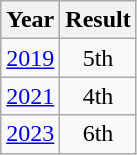<table class="wikitable" style="text-align:center">
<tr>
<th>Year</th>
<th>Result</th>
</tr>
<tr>
<td><a href='#'>2019</a></td>
<td>5th</td>
</tr>
<tr>
<td><a href='#'>2021</a></td>
<td>4th</td>
</tr>
<tr>
<td><a href='#'>2023</a></td>
<td>6th</td>
</tr>
</table>
